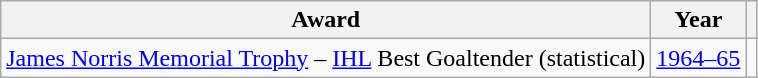<table class="wikitable">
<tr>
<th>Award</th>
<th>Year</th>
<th></th>
</tr>
<tr>
<td><a href='#'>James Norris Memorial Trophy</a> – <a href='#'>IHL</a> Best Goaltender (statistical)</td>
<td><a href='#'>1964–65</a></td>
<td></td>
</tr>
</table>
